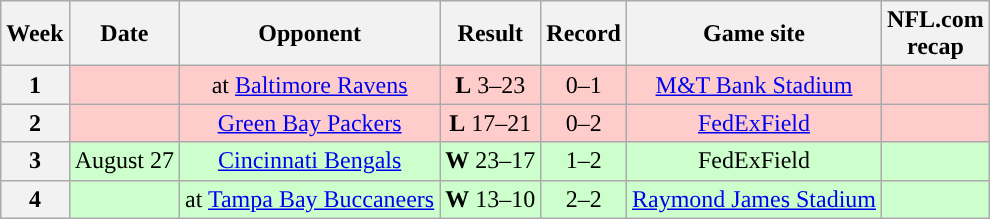<table class="wikitable" style="text-align:center">
<tr>
<th>Week</th>
<th>Date</th>
<th>Opponent</th>
<th>Result</th>
<th>Record</th>
<th>Game site</th>
<th>NFL.com<br>recap</th>
</tr>
<tr style="background:#fcc">
<th>1</th>
<td></td>
<td>at <a href='#'>Baltimore Ravens</a></td>
<td><strong>L</strong> 3–23</td>
<td>0–1</td>
<td><a href='#'>M&T Bank Stadium</a></td>
<td></td>
</tr>
<tr style="background:#fcc">
<th>2</th>
<td></td>
<td><a href='#'>Green Bay Packers</a></td>
<td><strong>L</strong> 17–21</td>
<td>0–2</td>
<td><a href='#'>FedExField</a></td>
<td></td>
</tr>
<tr style="background:#cfc">
<th>3</th>
<td>August 27</td>
<td><a href='#'>Cincinnati Bengals</a></td>
<td><strong>W</strong> 23–17</td>
<td>1–2</td>
<td>FedExField</td>
<td></td>
</tr>
<tr style="background:#cfc">
<th>4</th>
<td></td>
<td>at <a href='#'>Tampa Bay Buccaneers</a></td>
<td><strong>W</strong> 13–10</td>
<td>2–2</td>
<td><a href='#'>Raymond James Stadium</a></td>
<td></td>
</tr>
</table>
